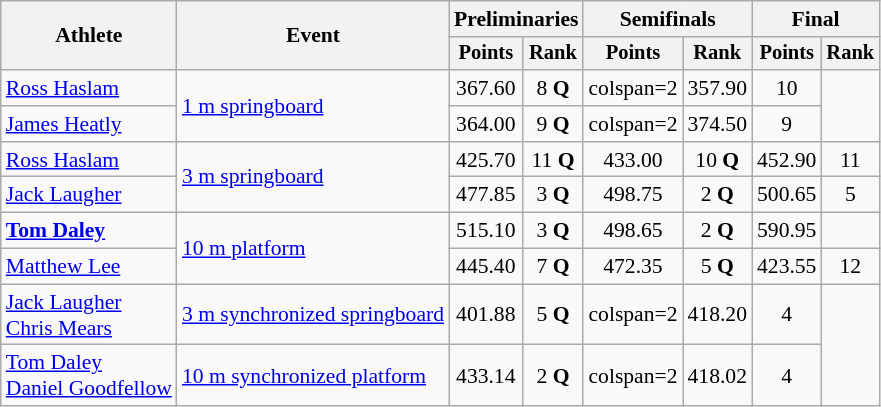<table class=wikitable style="font-size:90%;">
<tr>
<th rowspan="2">Athlete</th>
<th rowspan="2">Event</th>
<th colspan="2">Preliminaries</th>
<th colspan="2">Semifinals</th>
<th colspan="2">Final</th>
</tr>
<tr style="font-size:95%">
<th>Points</th>
<th>Rank</th>
<th>Points</th>
<th>Rank</th>
<th>Points</th>
<th>Rank</th>
</tr>
<tr align=center>
<td align=left><a href='#'>Ross Haslam</a></td>
<td align=left rowspan=2><a href='#'>1 m springboard</a></td>
<td>367.60</td>
<td>8 <strong>Q</strong></td>
<td>colspan=2 </td>
<td>357.90</td>
<td>10</td>
</tr>
<tr align=center>
<td align=left><a href='#'>James Heatly</a></td>
<td>364.00</td>
<td>9 <strong>Q</strong></td>
<td>colspan=2 </td>
<td>374.50</td>
<td>9</td>
</tr>
<tr align=center>
<td align=left><a href='#'>Ross Haslam</a></td>
<td align=left rowspan=2><a href='#'>3 m springboard</a></td>
<td>425.70</td>
<td>11 <strong>Q</strong></td>
<td>433.00</td>
<td>10 <strong>Q</strong></td>
<td>452.90</td>
<td>11</td>
</tr>
<tr align=center>
<td align=left><a href='#'>Jack Laugher</a></td>
<td>477.85</td>
<td>3 <strong>Q</strong></td>
<td>498.75</td>
<td>2 <strong>Q</strong></td>
<td>500.65</td>
<td>5</td>
</tr>
<tr align=center>
<td align=left><strong><a href='#'>Tom Daley</a></strong></td>
<td align=left rowspan=2><a href='#'>10 m platform</a></td>
<td>515.10</td>
<td>3 <strong>Q</strong></td>
<td>498.65</td>
<td>2 <strong>Q</strong></td>
<td>590.95</td>
<td></td>
</tr>
<tr align=center>
<td align=left><a href='#'>Matthew Lee</a></td>
<td>445.40</td>
<td>7 <strong>Q</strong></td>
<td>472.35</td>
<td>5 <strong>Q</strong></td>
<td>423.55</td>
<td>12</td>
</tr>
<tr align=center>
<td align=left><a href='#'>Jack Laugher</a><br><a href='#'>Chris Mears</a></td>
<td align=left><a href='#'>3 m synchronized springboard</a></td>
<td>401.88</td>
<td>5 <strong>Q</strong></td>
<td>colspan=2 </td>
<td>418.20</td>
<td>4</td>
</tr>
<tr align=center>
<td align=left><a href='#'>Tom Daley</a><br><a href='#'>Daniel Goodfellow</a></td>
<td align=left><a href='#'>10 m synchronized platform</a></td>
<td>433.14</td>
<td>2 <strong>Q</strong></td>
<td>colspan=2 </td>
<td>418.02</td>
<td>4</td>
</tr>
</table>
